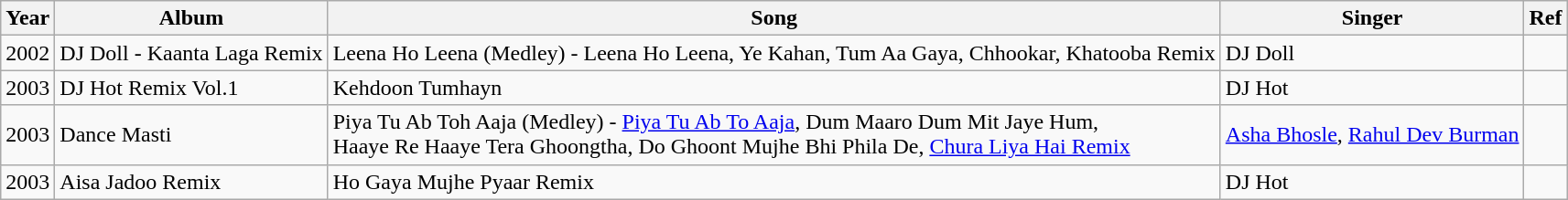<table class=wikitable>
<tr>
<th>Year</th>
<th>Album</th>
<th>Song</th>
<th>Singer</th>
<th>Ref</th>
</tr>
<tr>
<td>2002</td>
<td>DJ Doll - Kaanta Laga Remix</td>
<td>Leena Ho Leena (Medley) - Leena Ho Leena, Ye Kahan, Tum Aa Gaya, Chhookar, Khatooba Remix</td>
<td>DJ Doll</td>
<td></td>
</tr>
<tr>
<td>2003</td>
<td>DJ Hot Remix Vol.1</td>
<td>Kehdoon Tumhayn</td>
<td>DJ Hot</td>
<td></td>
</tr>
<tr>
<td>2003</td>
<td>Dance Masti</td>
<td>Piya Tu Ab Toh Aaja (Medley) - <a href='#'>Piya Tu Ab To Aaja</a>, Dum Maaro Dum Mit Jaye Hum,<br>Haaye Re Haaye Tera Ghoongtha, Do Ghoont Mujhe Bhi Phila De, <a href='#'>Chura Liya Hai Remix</a></td>
<td><a href='#'>Asha Bhosle</a>, <a href='#'>Rahul Dev Burman</a></td>
<td></td>
</tr>
<tr>
<td>2003</td>
<td>Aisa Jadoo Remix</td>
<td>Ho Gaya Mujhe Pyaar Remix</td>
<td>DJ Hot</td>
<td></td>
</tr>
</table>
